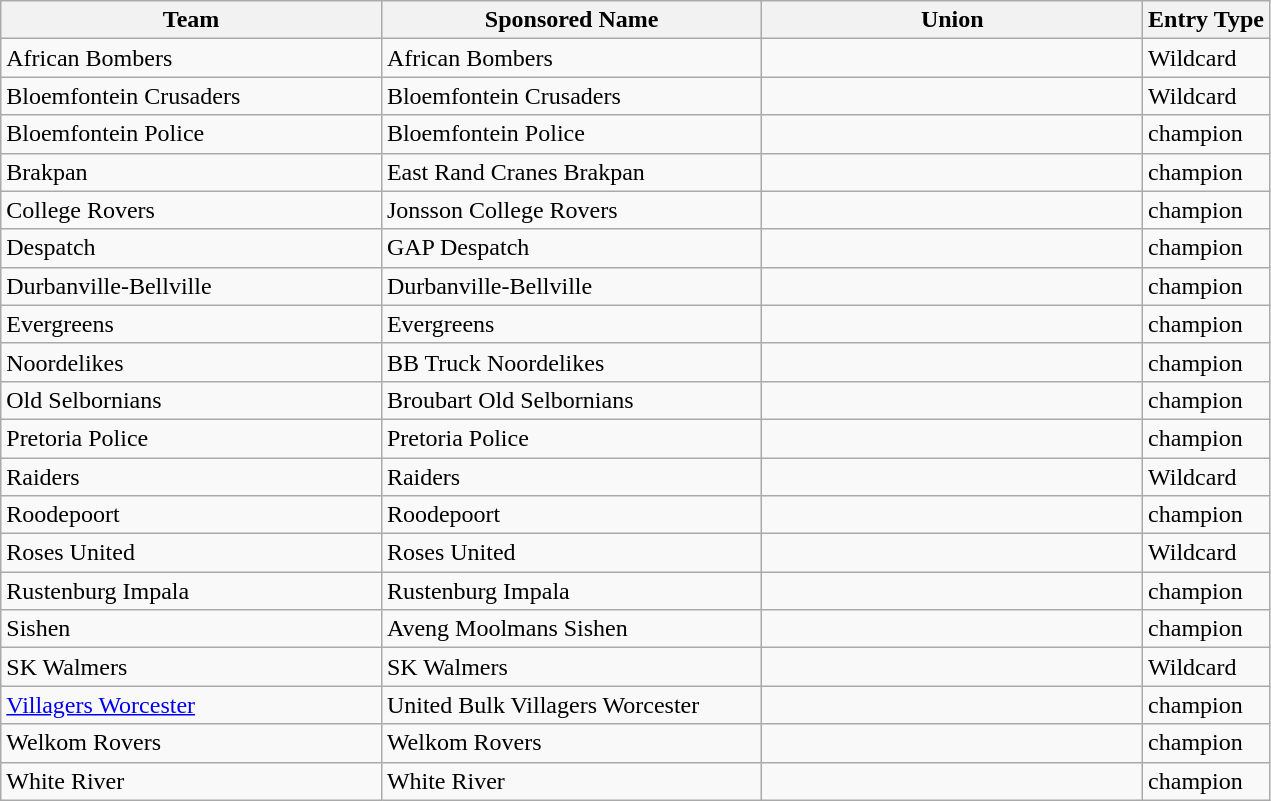<table class="wikitable sortable">
<tr>
<th width=30%>Team</th>
<th width=30%>Sponsored Name</th>
<th width=30%>Union</th>
<th width=10%>Entry Type</th>
</tr>
<tr>
<td>African Bombers</td>
<td>African Bombers</td>
<td></td>
<td>Wildcard</td>
</tr>
<tr>
<td>Bloemfontein Crusaders</td>
<td>Bloemfontein Crusaders</td>
<td></td>
<td>Wildcard</td>
</tr>
<tr>
<td>Bloemfontein Police</td>
<td>Bloemfontein Police</td>
<td></td>
<td>champion</td>
</tr>
<tr>
<td>Brakpan</td>
<td>East Rand Cranes Brakpan</td>
<td></td>
<td>champion</td>
</tr>
<tr>
<td>College Rovers</td>
<td>Jonsson College Rovers</td>
<td></td>
<td>champion</td>
</tr>
<tr>
<td>Despatch</td>
<td>GAP Despatch</td>
<td></td>
<td>champion</td>
</tr>
<tr>
<td>Durbanville-Bellville</td>
<td>Durbanville-Bellville</td>
<td></td>
<td>champion</td>
</tr>
<tr>
<td>Evergreens</td>
<td>Evergreens</td>
<td></td>
<td>champion</td>
</tr>
<tr>
<td>Noordelikes</td>
<td>BB Truck Noordelikes</td>
<td></td>
<td>champion</td>
</tr>
<tr>
<td>Old Selbornians</td>
<td>Broubart Old Selbornians</td>
<td></td>
<td>champion</td>
</tr>
<tr>
<td>Pretoria Police</td>
<td>Pretoria Police</td>
<td></td>
<td>champion</td>
</tr>
<tr>
<td>Raiders</td>
<td>Raiders</td>
<td></td>
<td>Wildcard</td>
</tr>
<tr>
<td>Roodepoort</td>
<td>Roodepoort</td>
<td></td>
<td>champion</td>
</tr>
<tr>
<td>Roses United</td>
<td>Roses United</td>
<td></td>
<td>Wildcard</td>
</tr>
<tr>
<td>Rustenburg Impala</td>
<td>Rustenburg Impala</td>
<td></td>
<td>champion</td>
</tr>
<tr>
<td>Sishen</td>
<td>Aveng Moolmans Sishen</td>
<td></td>
<td>champion</td>
</tr>
<tr>
<td>SK Walmers</td>
<td>SK Walmers</td>
<td></td>
<td>Wildcard</td>
</tr>
<tr>
<td><a href='#'>Villagers Worcester</a></td>
<td>United Bulk Villagers Worcester</td>
<td></td>
<td>champion</td>
</tr>
<tr>
<td>Welkom Rovers</td>
<td>Welkom Rovers</td>
<td></td>
<td>champion</td>
</tr>
<tr>
<td>White River</td>
<td>White River</td>
<td></td>
<td>champion</td>
</tr>
</table>
